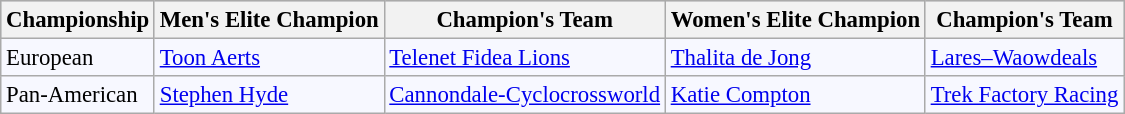<table class="wikitable sortable"  style="background:#f7f8ff; font-size:95%; border:gray solid 1px;">
<tr style="background:#ccc; text-align:center;">
<th><strong>Championship</strong></th>
<th><strong>Men's Elite Champion</strong></th>
<th><strong>Champion's Team</strong></th>
<th><strong>Women's Elite Champion</strong></th>
<th><strong>Champion's Team</strong></th>
</tr>
<tr style="text-align:left; vertical-align:top;">
<td>European</td>
<td> <a href='#'>Toon Aerts</a></td>
<td><a href='#'>Telenet Fidea Lions</a></td>
<td> <a href='#'>Thalita de Jong</a></td>
<td><a href='#'>Lares–Waowdeals</a></td>
</tr>
<tr style="text-align:left; vertical-align:top;">
<td>Pan-American</td>
<td> <a href='#'>Stephen Hyde</a></td>
<td><a href='#'>Cannondale-Cyclocrossworld</a></td>
<td> <a href='#'>Katie Compton</a></td>
<td><a href='#'>Trek Factory Racing</a></td>
</tr>
</table>
